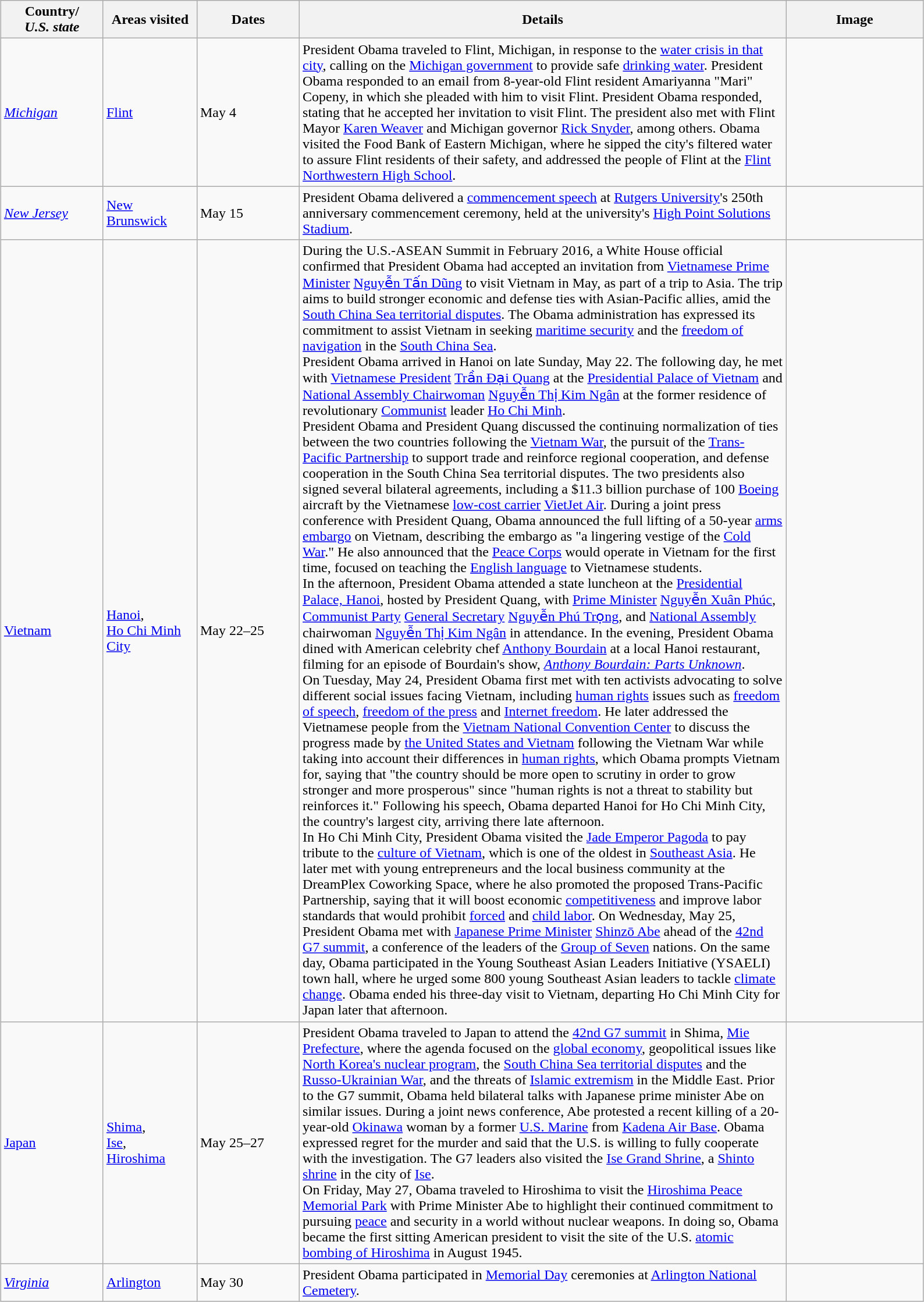<table class="wikitable" style="margin: 1em auto 1em auto">
<tr>
<th width=110>Country/<br><em>U.S. state</em></th>
<th width=100>Areas visited</th>
<th width=110>Dates</th>
<th width=550>Details</th>
<th width=150>Image</th>
</tr>
<tr>
<td> <em><a href='#'>Michigan</a></em></td>
<td><a href='#'>Flint</a></td>
<td>May 4</td>
<td>President Obama traveled to Flint, Michigan, in response to the <a href='#'>water crisis in that city</a>, calling on the <a href='#'>Michigan government</a> to provide safe <a href='#'>drinking water</a>. President Obama responded to an email from 8-year-old Flint resident Amariyanna "Mari" Copeny, in which she pleaded with him to visit Flint. President Obama responded, stating that he accepted her invitation to visit Flint. The president also met with Flint Mayor <a href='#'>Karen Weaver</a> and Michigan governor <a href='#'>Rick Snyder</a>, among others. Obama visited the Food Bank of Eastern Michigan, where he sipped the city's filtered water to assure Flint residents of their safety, and addressed the people of Flint at the <a href='#'>Flint Northwestern High School</a>.</td>
<td></td>
</tr>
<tr>
<td> <em><a href='#'>New Jersey</a></em></td>
<td><a href='#'>New Brunswick</a></td>
<td>May 15</td>
<td>President Obama delivered a <a href='#'>commencement speech</a> at <a href='#'>Rutgers University</a>'s 250th anniversary commencement ceremony, held at the university's <a href='#'>High Point Solutions Stadium</a>.</td>
<td></td>
</tr>
<tr>
<td> <a href='#'>Vietnam</a></td>
<td><a href='#'>Hanoi</a>,<br><a href='#'>Ho Chi Minh City</a></td>
<td>May 22–25</td>
<td>During the U.S.-ASEAN Summit in February 2016, a White House official confirmed that President Obama had accepted an invitation from <a href='#'>Vietnamese Prime Minister</a> <a href='#'>Nguyễn Tấn Dũng</a> to visit Vietnam in May, as part of a trip to Asia. The trip aims to build stronger economic and defense ties with Asian-Pacific allies, amid the <a href='#'>South China Sea territorial disputes</a>. The Obama administration has expressed its commitment to assist Vietnam in seeking <a href='#'>maritime security</a> and the <a href='#'>freedom of navigation</a> in the <a href='#'>South China Sea</a>.<br>President Obama arrived in Hanoi on late Sunday, May 22. The following day, he met with <a href='#'>Vietnamese President</a> <a href='#'>Trần Đại Quang</a> at the <a href='#'>Presidential Palace of Vietnam</a> and <a href='#'>National Assembly Chairwoman</a> <a href='#'>Nguyễn Thị Kim Ngân</a> at the former residence of revolutionary <a href='#'>Communist</a> leader <a href='#'>Ho Chi Minh</a>.<br>President Obama and President Quang discussed the continuing normalization of ties between the two countries following the <a href='#'>Vietnam War</a>, the pursuit of the <a href='#'>Trans-Pacific Partnership</a> to support trade and reinforce regional cooperation, and defense cooperation in the South China Sea territorial disputes. The two presidents also signed several bilateral agreements, including a $11.3 billion purchase of 100 <a href='#'>Boeing</a> aircraft by the Vietnamese <a href='#'>low-cost carrier</a> <a href='#'>VietJet Air</a>. During a joint press conference with President Quang, Obama announced the full lifting of a 50-year <a href='#'>arms embargo</a> on Vietnam, describing the embargo as "a lingering vestige of the <a href='#'>Cold War</a>." He also announced that the <a href='#'>Peace Corps</a> would operate in Vietnam for the first time, focused on teaching the <a href='#'>English language</a> to Vietnamese students.<br>In the afternoon, President Obama attended a state luncheon at the <a href='#'>Presidential Palace, Hanoi</a>, hosted by President Quang, with <a href='#'>Prime Minister</a> <a href='#'>Nguyễn Xuân Phúc</a>, <a href='#'>Communist Party</a> <a href='#'>General Secretary</a> <a href='#'>Nguyễn Phú Trọng</a>, and <a href='#'>National Assembly</a> chairwoman <a href='#'>Nguyễn Thị Kim Ngân</a> in attendance. In the evening, President Obama dined with American celebrity chef <a href='#'>Anthony Bourdain</a> at a local Hanoi restaurant, filming for an episode of Bourdain's show, <em><a href='#'>Anthony Bourdain: Parts Unknown</a></em>.<br>On Tuesday, May 24, President Obama first met with ten activists advocating to solve different social issues facing Vietnam, including <a href='#'>human rights</a> issues such as <a href='#'>freedom of speech</a>, <a href='#'>freedom of the press</a> and <a href='#'>Internet freedom</a>. He later addressed the Vietnamese people from the <a href='#'>Vietnam National Convention Center</a> to discuss the progress made by <a href='#'>the United States and Vietnam</a> following the Vietnam War while taking into account their differences in <a href='#'>human rights</a>, which Obama prompts Vietnam for, saying that "the country should be more open to scrutiny in order to grow stronger and more prosperous" since "human rights is not a threat to stability but reinforces it." Following his speech, Obama departed Hanoi for Ho Chi Minh City, the country's largest city, arriving there late afternoon.<br>In Ho Chi Minh City, President Obama visited the <a href='#'>Jade Emperor Pagoda</a> to pay tribute to the <a href='#'>culture of Vietnam</a>, which is one of the oldest in <a href='#'>Southeast Asia</a>. He later met with young entrepreneurs and the local business community at the DreamPlex Coworking Space, where he also promoted the proposed Trans-Pacific Partnership, saying that it will boost economic <a href='#'>competitiveness</a> and improve labor standards that would prohibit <a href='#'>forced</a> and <a href='#'>child labor</a>. On Wednesday, May 25, President Obama met with <a href='#'>Japanese Prime Minister</a> <a href='#'>Shinzō Abe</a> ahead of the <a href='#'>42nd G7 summit</a>, a conference of the leaders of the <a href='#'>Group of Seven</a> nations. On the same day, Obama participated in the Young Southeast Asian Leaders Initiative (YSAELI) town hall, where he urged some 800 young Southeast Asian leaders to tackle <a href='#'>climate change</a>. Obama ended his three-day visit to Vietnam, departing Ho Chi Minh City for Japan later that afternoon.</td>
<td></td>
</tr>
<tr>
<td> <a href='#'>Japan</a></td>
<td><a href='#'>Shima</a>,<br><a href='#'>Ise</a>,<br><a href='#'>Hiroshima</a></td>
<td>May 25–27</td>
<td>President Obama traveled to Japan to attend the <a href='#'>42nd G7 summit</a> in Shima, <a href='#'>Mie Prefecture</a>, where the agenda focused on the <a href='#'>global economy</a>, geopolitical issues like <a href='#'>North Korea's nuclear program</a>, the <a href='#'>South China Sea territorial disputes</a> and the <a href='#'>Russo-Ukrainian War</a>, and the threats of <a href='#'>Islamic extremism</a> in the Middle East. Prior to the G7 summit, Obama held bilateral talks with Japanese prime minister Abe on similar issues. During a joint news conference, Abe protested a recent killing of a 20-year-old <a href='#'>Okinawa</a> woman by a former <a href='#'>U.S. Marine</a> from <a href='#'>Kadena Air Base</a>. Obama expressed regret for the murder and said that the U.S. is willing to fully cooperate with the investigation. The G7 leaders also visited the <a href='#'>Ise Grand Shrine</a>, a <a href='#'>Shinto shrine</a> in the city of <a href='#'>Ise</a>.<br>On Friday, May 27, Obama traveled to Hiroshima to visit the <a href='#'>Hiroshima Peace Memorial Park</a> with Prime Minister Abe to highlight their continued commitment to pursuing <a href='#'>peace</a> and security in a world without nuclear weapons. In doing so, Obama became the first sitting American president to visit the site of the U.S. <a href='#'>atomic bombing of Hiroshima</a> in August 1945.</td>
<td></td>
</tr>
<tr>
<td> <em><a href='#'>Virginia</a></em></td>
<td><a href='#'>Arlington</a></td>
<td>May 30</td>
<td>President Obama participated in <a href='#'>Memorial Day</a> ceremonies at <a href='#'>Arlington National Cemetery</a>.</td>
<td></td>
</tr>
</table>
